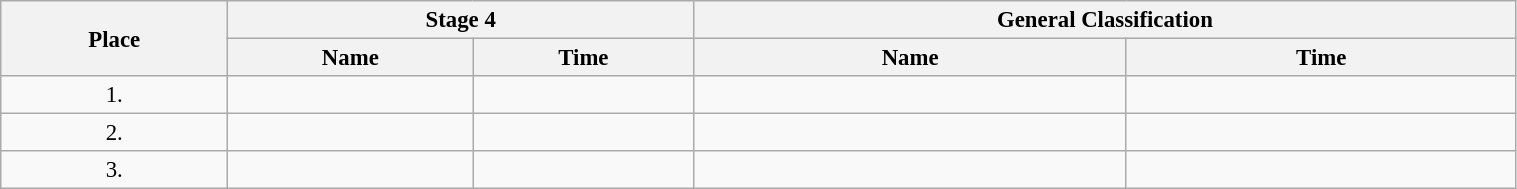<table class=wikitable style="font-size:95%" width="80%">
<tr>
<th rowspan="2">Place</th>
<th colspan="2">Stage 4</th>
<th colspan="2">General Classification</th>
</tr>
<tr>
<th>Name</th>
<th>Time</th>
<th>Name</th>
<th>Time</th>
</tr>
<tr>
<td align="center">1.</td>
<td></td>
<td></td>
<td></td>
<td></td>
</tr>
<tr>
<td align="center">2.</td>
<td></td>
<td></td>
<td></td>
<td></td>
</tr>
<tr>
<td align="center">3.</td>
<td></td>
<td></td>
<td></td>
<td></td>
</tr>
</table>
